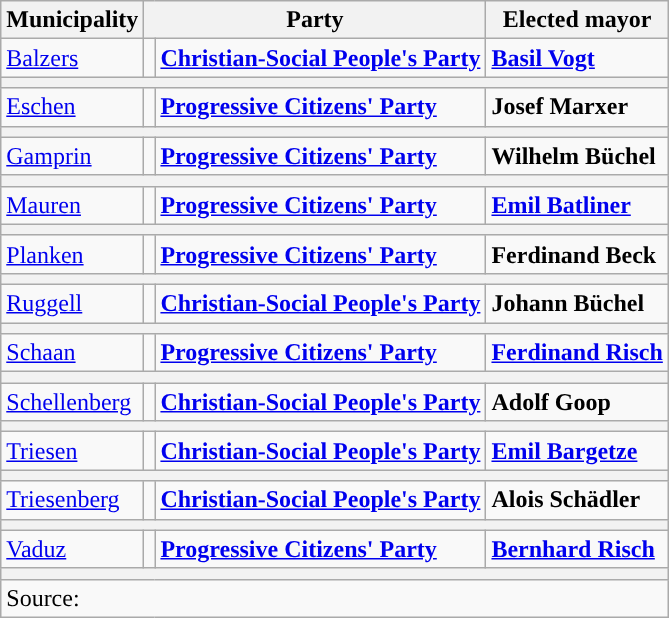<table class="wikitable" style="text-align:right">
<tr>
<th>Municipality</th>
<th colspan="2">Party</th>
<th>Elected mayor</th>
</tr>
<tr>
<td align="left"><a href='#'>Balzers</a></td>
<td style="color:inherit;background:"></td>
<td align="left"><a href='#'><strong>Christian-Social People's Party</strong></a></td>
<td align="left"><strong><a href='#'>Basil Vogt</a></strong></td>
</tr>
<tr>
<th colspan="4"></th>
</tr>
<tr>
<td align="left"><a href='#'>Eschen</a></td>
<td style="color:inherit;background:"></td>
<td align="left"><strong><a href='#'>Progressive Citizens' Party</a></strong></td>
<td align="left"><strong>Josef Marxer</strong></td>
</tr>
<tr>
<th colspan="4"></th>
</tr>
<tr>
<td align="left"><a href='#'>Gamprin</a></td>
<td style="color:inherit;background:"></td>
<td align="left"><strong><a href='#'>Progressive Citizens' Party</a></strong></td>
<td align="left"><strong>Wilhelm Büchel</strong></td>
</tr>
<tr>
<th colspan="4"></th>
</tr>
<tr>
<td align="left"><a href='#'>Mauren</a></td>
<td style="color:inherit;background:"></td>
<td align="left"><strong><a href='#'>Progressive Citizens' Party</a></strong></td>
<td align="left"><strong><a href='#'>Emil Batliner</a></strong></td>
</tr>
<tr>
<th colspan="4"></th>
</tr>
<tr>
<td align="left"><a href='#'>Planken</a></td>
<td style="color:inherit;background:"></td>
<td align="left"><strong><a href='#'>Progressive Citizens' Party</a></strong></td>
<td align="left"><strong>Ferdinand Beck</strong></td>
</tr>
<tr>
<th colspan="4"></th>
</tr>
<tr>
<td align="left"><a href='#'>Ruggell</a></td>
<td style="color:inherit;background:"></td>
<td align="left"><a href='#'><strong>Christian-Social People's Party</strong></a></td>
<td align="left"><strong>Johann Büchel</strong></td>
</tr>
<tr>
<th colspan="4"></th>
</tr>
<tr>
<td align="left"><a href='#'>Schaan</a></td>
<td style="color:inherit;background:"></td>
<td align="left"><strong><a href='#'>Progressive Citizens' Party</a></strong></td>
<td align="left"><strong><a href='#'>Ferdinand Risch</a></strong></td>
</tr>
<tr>
<th colspan="4"></th>
</tr>
<tr>
<td align="left"><a href='#'>Schellenberg</a></td>
<td style="color:inherit;background:"></td>
<td align="left"><a href='#'><strong>Christian-Social People's Party</strong></a></td>
<td align="left"><strong>Adolf Goop</strong></td>
</tr>
<tr>
<th colspan="4"></th>
</tr>
<tr>
<td align="left"><a href='#'>Triesen</a></td>
<td style="color:inherit;background:"></td>
<td align="left"><a href='#'><strong>Christian-Social People's Party</strong></a></td>
<td align="left"><strong><a href='#'>Emil Bargetze</a></strong></td>
</tr>
<tr>
<th colspan="4"></th>
</tr>
<tr>
<td align="left"><a href='#'>Triesenberg</a></td>
<td style="color:inherit;background:"></td>
<td align="left"><a href='#'><strong>Christian-Social People's Party</strong></a></td>
<td align="left"><strong>Alois Schädler</strong></td>
</tr>
<tr>
<th colspan="4"></th>
</tr>
<tr>
<td align="left"><a href='#'>Vaduz</a></td>
<td style="color:inherit;background:"></td>
<td align="left"><strong><a href='#'>Progressive Citizens' Party</a></strong></td>
<td align="left"><strong><a href='#'>Bernhard Risch</a></strong></td>
</tr>
<tr>
<th colspan="4"></th>
</tr>
<tr>
<td colspan="4" align="left">Source: </td>
</tr>
</table>
